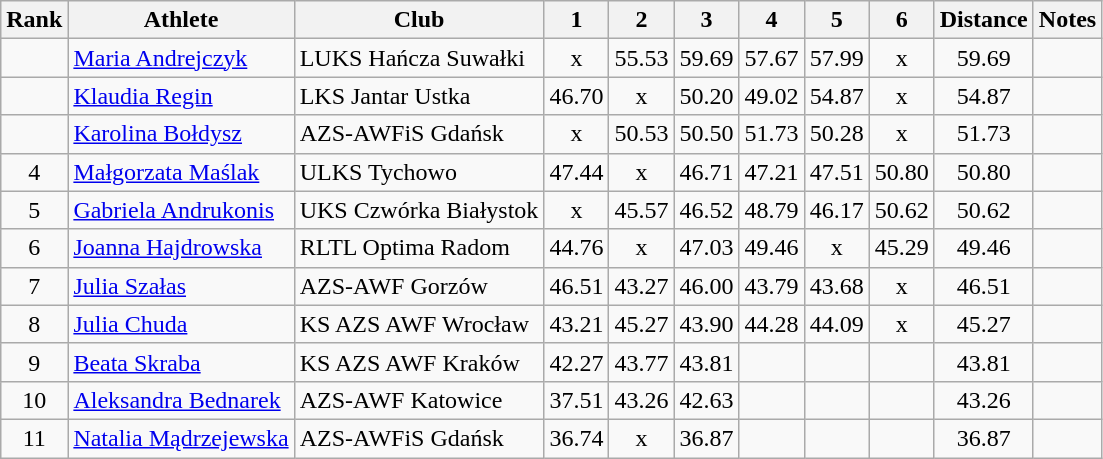<table class="wikitable sortable" style="text-align:center">
<tr>
<th>Rank</th>
<th>Athlete</th>
<th>Club</th>
<th>1</th>
<th>2</th>
<th>3</th>
<th>4</th>
<th>5</th>
<th>6</th>
<th>Distance</th>
<th>Notes</th>
</tr>
<tr>
<td></td>
<td align=left><a href='#'>Maria Andrejczyk</a></td>
<td align=left>LUKS Hańcza Suwałki</td>
<td>x</td>
<td>55.53</td>
<td>59.69</td>
<td>57.67</td>
<td>57.99</td>
<td>x</td>
<td>59.69</td>
<td></td>
</tr>
<tr>
<td></td>
<td align=left><a href='#'>Klaudia Regin</a></td>
<td align=left>LKS Jantar Ustka</td>
<td>46.70</td>
<td>x</td>
<td>50.20</td>
<td>49.02</td>
<td>54.87</td>
<td>x</td>
<td>54.87</td>
<td></td>
</tr>
<tr>
<td></td>
<td align=left><a href='#'>Karolina Bołdysz</a></td>
<td align=left>AZS-AWFiS Gdańsk</td>
<td>x</td>
<td>50.53</td>
<td>50.50</td>
<td>51.73</td>
<td>50.28</td>
<td>x</td>
<td>51.73</td>
<td></td>
</tr>
<tr>
<td>4</td>
<td align=left><a href='#'>Małgorzata Maślak</a></td>
<td align=left>ULKS Tychowo</td>
<td>47.44</td>
<td>x</td>
<td>46.71</td>
<td>47.21</td>
<td>47.51</td>
<td>50.80</td>
<td>50.80</td>
<td></td>
</tr>
<tr>
<td>5</td>
<td align=left><a href='#'>Gabriela Andrukonis</a></td>
<td align=left>UKS Czwórka Białystok</td>
<td>x</td>
<td>45.57</td>
<td>46.52</td>
<td>48.79</td>
<td>46.17</td>
<td>50.62</td>
<td>50.62</td>
<td></td>
</tr>
<tr>
<td>6</td>
<td align=left><a href='#'>Joanna Hajdrowska</a></td>
<td align=left>RLTL Optima Radom</td>
<td>44.76</td>
<td>x</td>
<td>47.03</td>
<td>49.46</td>
<td>x</td>
<td>45.29</td>
<td>49.46</td>
<td></td>
</tr>
<tr>
<td>7</td>
<td align=left><a href='#'>Julia Szałas</a></td>
<td align=left>AZS-AWF Gorzów</td>
<td>46.51</td>
<td>43.27</td>
<td>46.00</td>
<td>43.79</td>
<td>43.68</td>
<td>x</td>
<td>46.51</td>
<td></td>
</tr>
<tr>
<td>8</td>
<td align=left><a href='#'>Julia Chuda</a></td>
<td align=left>KS AZS AWF Wrocław</td>
<td>43.21</td>
<td>45.27</td>
<td>43.90</td>
<td>44.28</td>
<td>44.09</td>
<td>x</td>
<td>45.27</td>
<td></td>
</tr>
<tr>
<td>9</td>
<td align=left><a href='#'>Beata Skraba</a></td>
<td align=left>KS AZS AWF Kraków</td>
<td>42.27</td>
<td>43.77</td>
<td>43.81</td>
<td></td>
<td></td>
<td></td>
<td>43.81</td>
<td></td>
</tr>
<tr>
<td>10</td>
<td align=left><a href='#'>Aleksandra Bednarek</a></td>
<td align=left>AZS-AWF Katowice</td>
<td>37.51</td>
<td>43.26</td>
<td>42.63</td>
<td></td>
<td></td>
<td></td>
<td>43.26</td>
<td></td>
</tr>
<tr>
<td>11</td>
<td align=left><a href='#'>Natalia Mądrzejewska</a></td>
<td align=left>AZS-AWFiS Gdańsk</td>
<td>36.74</td>
<td>x</td>
<td>36.87</td>
<td></td>
<td></td>
<td></td>
<td>36.87</td>
<td></td>
</tr>
</table>
